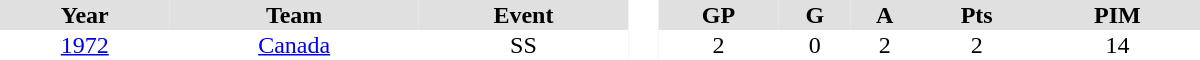<table border="0" cellpadding="1" cellspacing="0" style="text-align:center; width:50em">
<tr style="text-align:center; background:#e0e0e0;">
<th>Year</th>
<th>Team</th>
<th>Event</th>
<th rowspan="99" style="background:#fff;"> </th>
<th>GP</th>
<th>G</th>
<th>A</th>
<th>Pts</th>
<th>PIM</th>
</tr>
<tr>
<td><a href='#'>1972</a></td>
<td><a href='#'>Canada</a></td>
<td>SS</td>
<td>2</td>
<td>0</td>
<td>2</td>
<td>2</td>
<td>14</td>
</tr>
</table>
